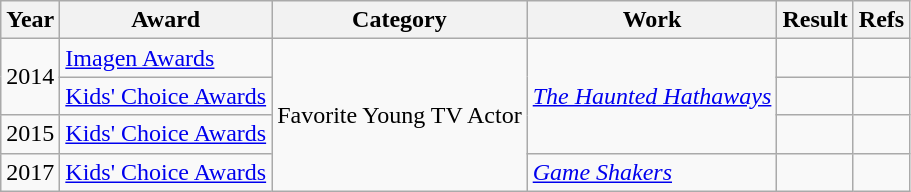<table class="wikitable">
<tr>
<th>Year</th>
<th>Award</th>
<th>Category</th>
<th>Work</th>
<th>Result</th>
<th>Refs</th>
</tr>
<tr>
<td rowspan=2>2014</td>
<td><a href='#'>Imagen Awards</a></td>
<td rowspan=4>Favorite Young TV Actor</td>
<td rowspan=3><em><a href='#'>The Haunted Hathaways</a></em></td>
<td></td>
<td style="text-align:center;"></td>
</tr>
<tr>
<td><a href='#'>Kids' Choice Awards</a></td>
<td></td>
<td style="text-align:center;"></td>
</tr>
<tr>
<td>2015</td>
<td><a href='#'>Kids' Choice Awards</a></td>
<td></td>
<td style="text-align:center;"></td>
</tr>
<tr>
<td>2017</td>
<td><a href='#'>Kids' Choice Awards</a></td>
<td><em><a href='#'>Game Shakers</a></em></td>
<td></td>
<td style="text-align:center;"></td>
</tr>
</table>
